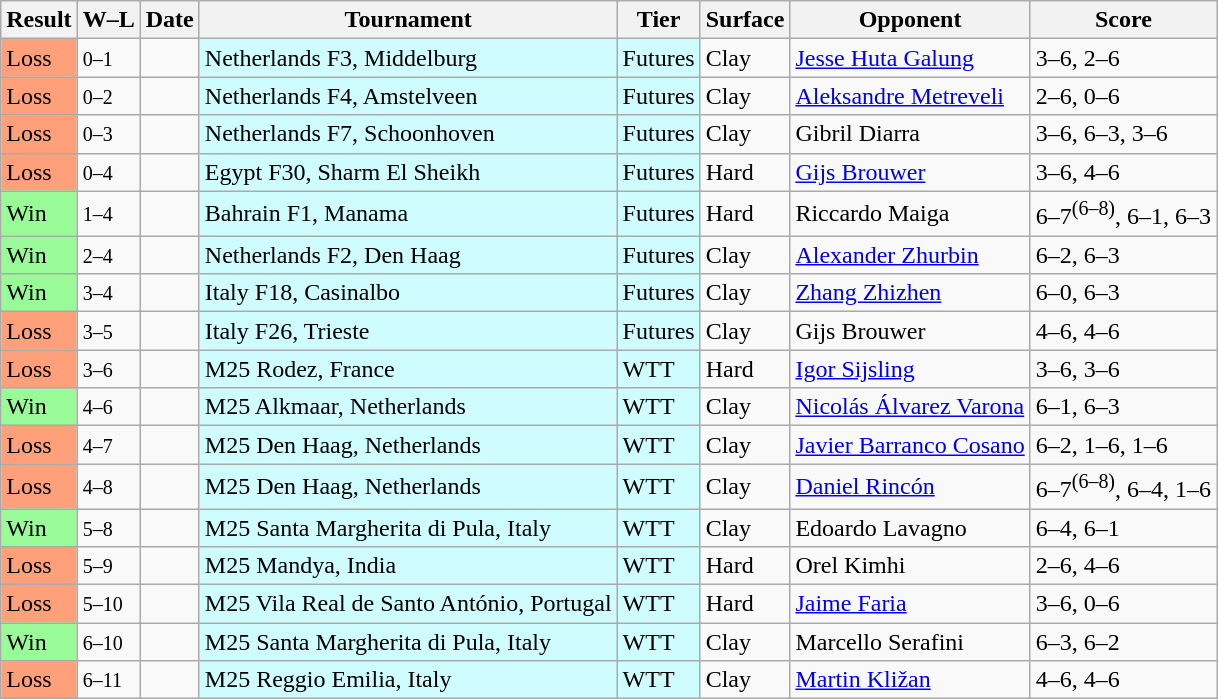<table class="sortable wikitable">
<tr>
<th>Result</th>
<th class="unsortable">W–L</th>
<th>Date</th>
<th>Tournament</th>
<th>Tier</th>
<th>Surface</th>
<th>Opponent</th>
<th class="unsortable">Score</th>
</tr>
<tr>
<td bgcolor=FFA07A>Loss</td>
<td><small>0–1</small></td>
<td></td>
<td style="background:#cffcff;">Netherlands F3, Middelburg</td>
<td style="background:#cffcff;">Futures</td>
<td>Clay</td>
<td> <a href='#'>Jesse Huta Galung</a></td>
<td>3–6, 2–6</td>
</tr>
<tr>
<td bgcolor=FFA07A>Loss</td>
<td><small>0–2</small></td>
<td></td>
<td style="background:#cffcff;">Netherlands F4, Amstelveen</td>
<td style="background:#cffcff;">Futures</td>
<td>Clay</td>
<td> <a href='#'>Aleksandre Metreveli</a></td>
<td>2–6, 0–6</td>
</tr>
<tr>
<td bgcolor=FFA07A>Loss</td>
<td><small>0–3</small></td>
<td></td>
<td style="background:#cffcff;">Netherlands F7, Schoonhoven</td>
<td style="background:#cffcff;">Futures</td>
<td>Clay</td>
<td> Gibril Diarra</td>
<td>3–6, 6–3, 3–6</td>
</tr>
<tr>
<td bgcolor=FFA07A>Loss</td>
<td><small>0–4</small></td>
<td></td>
<td style="background:#cffcff;">Egypt F30, Sharm El Sheikh</td>
<td style="background:#cffcff;">Futures</td>
<td>Hard</td>
<td> <a href='#'>Gijs Brouwer</a></td>
<td>3–6, 4–6</td>
</tr>
<tr>
<td bgcolor=98FB98>Win</td>
<td><small>1–4</small></td>
<td></td>
<td style="background:#cffcff;">Bahrain F1, Manama</td>
<td style="background:#cffcff;">Futures</td>
<td>Hard</td>
<td> Riccardo Maiga</td>
<td>6–7<sup>(6–8)</sup>, 6–1, 6–3</td>
</tr>
<tr>
<td bgcolor=98FB98>Win</td>
<td><small>2–4</small></td>
<td></td>
<td style="background:#cffcff;">Netherlands F2, Den Haag</td>
<td style="background:#cffcff;">Futures</td>
<td>Clay</td>
<td> <a href='#'>Alexander Zhurbin</a></td>
<td>6–2, 6–3</td>
</tr>
<tr>
<td bgcolor=98FB98>Win</td>
<td><small>3–4</small></td>
<td></td>
<td style="background:#cffcff;">Italy F18, Casinalbo</td>
<td style="background:#cffcff;">Futures</td>
<td>Clay</td>
<td> <a href='#'>Zhang Zhizhen</a></td>
<td>6–0, 6–3</td>
</tr>
<tr>
<td bgcolor=FFA07A>Loss</td>
<td><small>3–5</small></td>
<td></td>
<td style="background:#cffcff;">Italy F26, Trieste</td>
<td style="background:#cffcff;">Futures</td>
<td>Clay</td>
<td> Gijs Brouwer</td>
<td>4–6, 4–6</td>
</tr>
<tr>
<td bgcolor=FFA07A>Loss</td>
<td><small>3–6</small></td>
<td></td>
<td style="background:#cffcff;">M25 Rodez, France</td>
<td style="background:#cffcff;">WTT</td>
<td>Hard</td>
<td> <a href='#'>Igor Sijsling</a></td>
<td>3–6, 3–6</td>
</tr>
<tr>
<td bgcolor=98FB98>Win</td>
<td><small>4–6</small></td>
<td></td>
<td style="background:#cffcff;">M25 Alkmaar, Netherlands</td>
<td style="background:#cffcff;">WTT</td>
<td>Clay</td>
<td> <a href='#'>Nicolás Álvarez Varona</a></td>
<td>6–1, 6–3</td>
</tr>
<tr>
<td bgcolor=FFA07A>Loss</td>
<td><small>4–7</small></td>
<td></td>
<td style="background:#cffcff;">M25 Den Haag, Netherlands</td>
<td style="background:#cffcff;">WTT</td>
<td>Clay</td>
<td> <a href='#'>Javier Barranco Cosano</a></td>
<td>6–2, 1–6, 1–6</td>
</tr>
<tr>
<td bgcolor=FFA07A>Loss</td>
<td><small>4–8</small></td>
<td></td>
<td style="background:#cffcff;">M25 Den Haag, Netherlands</td>
<td style="background:#cffcff;">WTT</td>
<td>Clay</td>
<td> <a href='#'>Daniel Rincón</a></td>
<td>6–7<sup>(6–8)</sup>, 6–4, 1–6</td>
</tr>
<tr>
<td bgcolor=98FB98>Win</td>
<td><small>5–8</small></td>
<td></td>
<td style="background:#cffcff;">M25 Santa Margherita di Pula, Italy</td>
<td style="background:#cffcff;">WTT</td>
<td>Clay</td>
<td> Edoardo Lavagno</td>
<td>6–4, 6–1</td>
</tr>
<tr>
<td bgcolor=FFA07A>Loss</td>
<td><small>5–9</small></td>
<td></td>
<td style="background:#cffcff;">M25 Mandya, India</td>
<td style="background:#cffcff;">WTT</td>
<td>Hard</td>
<td> Orel Kimhi</td>
<td>2–6, 4–6</td>
</tr>
<tr>
<td bgcolor=FFA07A>Loss</td>
<td><small>5–10</small></td>
<td></td>
<td style="background:#cffcff;">M25 Vila Real de Santo António, Portugal</td>
<td style="background:#cffcff;">WTT</td>
<td>Hard</td>
<td> <a href='#'>Jaime Faria</a></td>
<td>3–6, 0–6</td>
</tr>
<tr>
<td bgcolor=98FB98>Win</td>
<td><small>6–10</small></td>
<td></td>
<td style="background:#cffcff;">M25 Santa Margherita di Pula, Italy</td>
<td style="background:#cffcff;">WTT</td>
<td>Clay</td>
<td> Marcello Serafini</td>
<td>6–3, 6–2</td>
</tr>
<tr>
<td bgcolor=FFA07A>Loss</td>
<td><small>6–11</small></td>
<td></td>
<td style="background:#cffcff;">M25 Reggio Emilia, Italy</td>
<td style="background:#cffcff;">WTT</td>
<td>Clay</td>
<td> <a href='#'>Martin Kližan</a></td>
<td>4–6, 4–6</td>
</tr>
</table>
